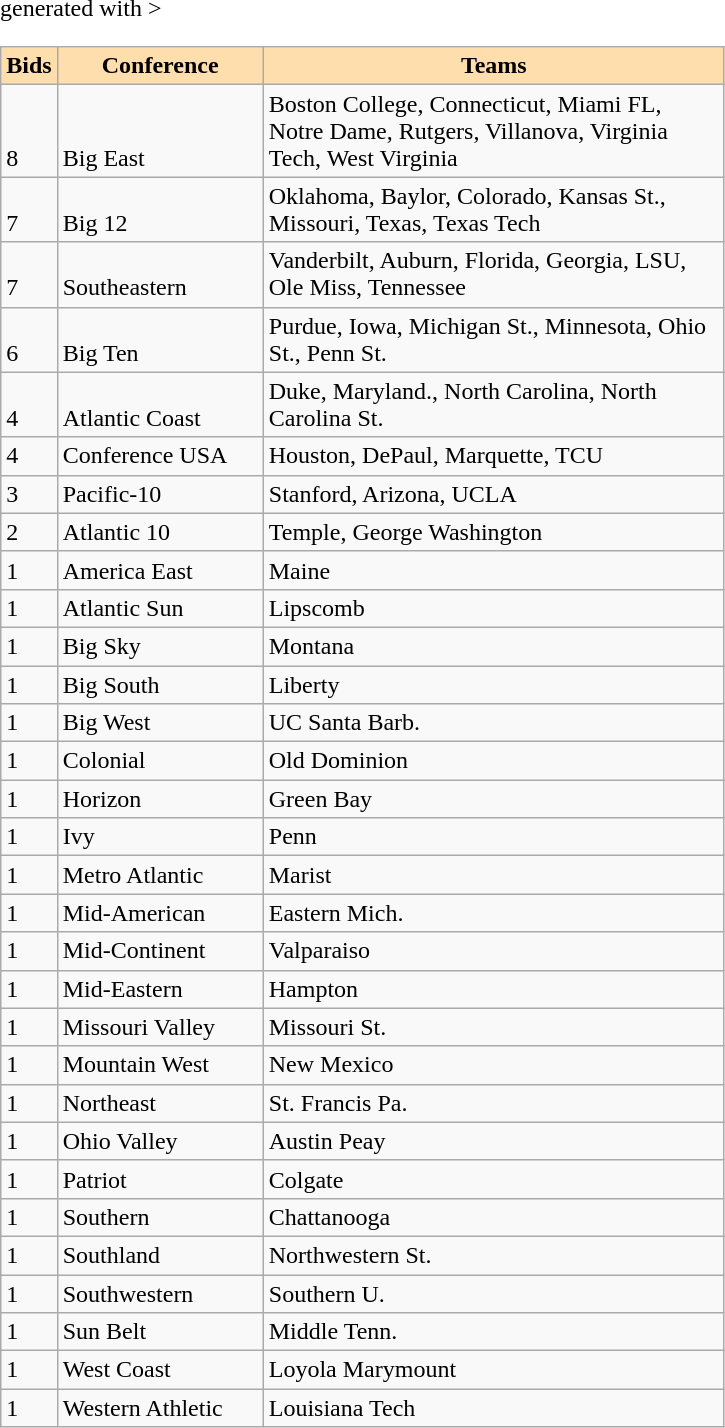<table class="wikitable" <hiddentext>generated with >
<tr style="background-color:#FFDEAD;font-weight:bold" align="center" valign="bottom">
<td width="28" height="14">Bids</td>
<td width="130">Conference</td>
<td width="300">Teams</td>
</tr>
<tr valign="bottom">
<td height="14">8</td>
<td>Big East</td>
<td>Boston College, Connecticut, Miami FL, Notre Dame, Rutgers, Villanova, Virginia Tech, West Virginia</td>
</tr>
<tr valign="bottom">
<td height="14">7</td>
<td>Big 12</td>
<td>Oklahoma, Baylor, Colorado, Kansas St., Missouri, Texas, Texas Tech</td>
</tr>
<tr valign="bottom">
<td height="14">7</td>
<td>Southeastern</td>
<td>Vanderbilt, Auburn, Florida, Georgia, LSU, Ole Miss, Tennessee</td>
</tr>
<tr valign="bottom">
<td height="14">6</td>
<td>Big Ten</td>
<td>Purdue, Iowa, Michigan St., Minnesota, Ohio St., Penn St.</td>
</tr>
<tr valign="bottom">
<td height="14">4</td>
<td>Atlantic Coast</td>
<td>Duke, Maryland., North Carolina, North Carolina St.</td>
</tr>
<tr valign="bottom">
<td height="14">4</td>
<td>Conference USA</td>
<td>Houston, DePaul, Marquette, TCU</td>
</tr>
<tr valign="bottom">
<td height="14">3</td>
<td>Pacific-10</td>
<td>Stanford, Arizona, UCLA</td>
</tr>
<tr valign="bottom">
<td height="14">2</td>
<td>Atlantic 10</td>
<td>Temple, George Washington</td>
</tr>
<tr valign="bottom">
<td height="14">1</td>
<td>America East</td>
<td>Maine</td>
</tr>
<tr valign="bottom">
<td height="14">1</td>
<td>Atlantic Sun</td>
<td>Lipscomb</td>
</tr>
<tr valign="bottom">
<td height="14">1</td>
<td>Big Sky</td>
<td>Montana</td>
</tr>
<tr valign="bottom">
<td height="14">1</td>
<td>Big South</td>
<td>Liberty</td>
</tr>
<tr valign="bottom">
<td height="14">1</td>
<td>Big West</td>
<td>UC Santa Barb.</td>
</tr>
<tr valign="bottom">
<td height="14">1</td>
<td>Colonial</td>
<td>Old Dominion</td>
</tr>
<tr valign="bottom">
<td height="14">1</td>
<td>Horizon</td>
<td>Green Bay</td>
</tr>
<tr valign="bottom">
<td height="14">1</td>
<td>Ivy</td>
<td>Penn</td>
</tr>
<tr valign="bottom">
<td height="14">1</td>
<td>Metro Atlantic</td>
<td>Marist</td>
</tr>
<tr valign="bottom">
<td height="14">1</td>
<td>Mid-American</td>
<td>Eastern Mich.</td>
</tr>
<tr valign="bottom">
<td height="14">1</td>
<td>Mid-Continent</td>
<td>Valparaiso</td>
</tr>
<tr valign="bottom">
<td height="14">1</td>
<td>Mid-Eastern</td>
<td>Hampton</td>
</tr>
<tr valign="bottom">
<td height="14">1</td>
<td>Missouri Valley</td>
<td>Missouri St.</td>
</tr>
<tr valign="bottom">
<td height="14">1</td>
<td>Mountain West</td>
<td>New Mexico</td>
</tr>
<tr valign="bottom">
<td height="14">1</td>
<td>Northeast</td>
<td>St. Francis Pa.</td>
</tr>
<tr valign="bottom">
<td height="14">1</td>
<td>Ohio Valley</td>
<td>Austin Peay</td>
</tr>
<tr valign="bottom">
<td height="14">1</td>
<td>Patriot</td>
<td>Colgate</td>
</tr>
<tr valign="bottom">
<td height="14">1</td>
<td>Southern</td>
<td>Chattanooga</td>
</tr>
<tr valign="bottom">
<td height="14">1</td>
<td>Southland</td>
<td>Northwestern St.</td>
</tr>
<tr valign="bottom">
<td height="14">1</td>
<td>Southwestern</td>
<td>Southern U.</td>
</tr>
<tr valign="bottom">
<td height="14">1</td>
<td>Sun Belt</td>
<td>Middle Tenn.</td>
</tr>
<tr valign="bottom">
<td height="14">1</td>
<td>West Coast</td>
<td>Loyola Marymount</td>
</tr>
<tr valign="bottom">
<td height="14">1</td>
<td>Western Athletic</td>
<td>Louisiana Tech</td>
</tr>
</table>
